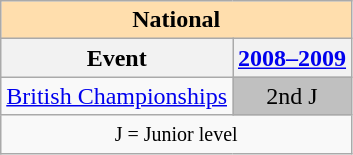<table class="wikitable" style="text-align:center">
<tr>
<th style="background-color: #ffdead; " colspan=4 align=center>National</th>
</tr>
<tr>
<th>Event</th>
<th><a href='#'>2008–2009</a></th>
</tr>
<tr>
<td align=left><a href='#'>British Championships</a></td>
<td bgcolor=silver>2nd J</td>
</tr>
<tr>
<td colspan=2 align=center><small> J = Junior level </small></td>
</tr>
</table>
